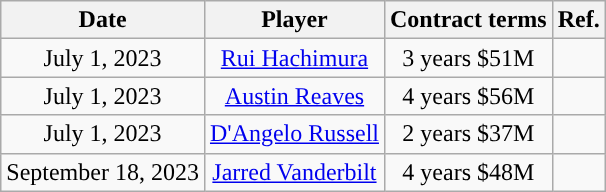<table class="wikitable sortable sortable" style="text-align: center">
<tr>
<th>Date</th>
<th>Player</th>
<th>Contract terms</th>
<th>Ref.</th>
</tr>
<tr>
<td>July 1, 2023</td>
<td><a href='#'>Rui Hachimura</a></td>
<td>3 years $51M</td>
<td></td>
</tr>
<tr>
<td>July 1, 2023</td>
<td><a href='#'>Austin Reaves</a></td>
<td>4 years $56M</td>
<td></td>
</tr>
<tr>
<td>July 1, 2023</td>
<td><a href='#'>D'Angelo Russell</a></td>
<td>2 years $37M</td>
<td></td>
</tr>
<tr>
<td>September 18, 2023</td>
<td><a href='#'>Jarred Vanderbilt</a></td>
<td>4 years $48M</td>
<td></td>
</tr>
</table>
